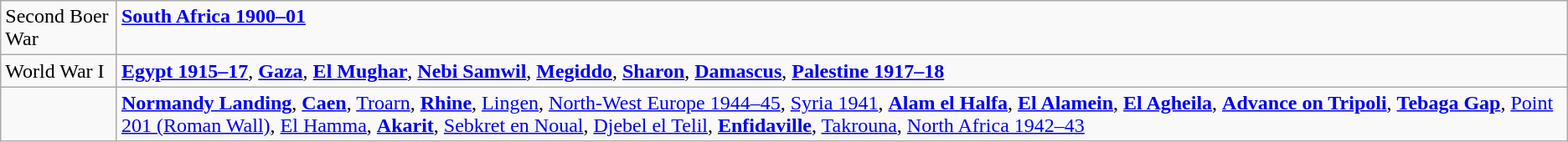<table class="wikitable">
<tr valign=top>
<td>Second Boer War</td>
<td><strong><a href='#'>South Africa 1900–01</a></strong></td>
</tr>
<tr valign=top>
<td>World War I</td>
<td><strong><a href='#'>Egypt 1915–17</a></strong>, <strong><a href='#'>Gaza</a></strong>, <strong><a href='#'>El Mughar</a></strong>, <strong><a href='#'>Nebi Samwil</a></strong>, <strong><a href='#'>Megiddo</a></strong>, <strong><a href='#'>Sharon</a></strong>, <strong><a href='#'>Damascus</a></strong>, <strong><a href='#'>Palestine 1917–18</a></strong></td>
</tr>
<tr valign=top>
<td></td>
<td><strong><a href='#'>Normandy Landing</a></strong>, <strong><a href='#'>Caen</a></strong>, <a href='#'>Troarn</a>, <strong><a href='#'>Rhine</a></strong>, <a href='#'>Lingen</a>, <a href='#'>North-West Europe 1944–45</a>, <a href='#'>Syria 1941</a>, <strong><a href='#'>Alam el Halfa</a></strong>, <strong><a href='#'>El Alamein</a></strong>, <strong><a href='#'>El Agheila</a></strong>, <strong><a href='#'>Advance on Tripoli</a></strong>, <strong><a href='#'>Tebaga Gap</a></strong>, <a href='#'>Point 201 (Roman Wall)</a>, <a href='#'>El Hamma</a>, <strong><a href='#'>Akarit</a></strong>, <a href='#'>Sebkret en Noual</a>, <a href='#'>Djebel el Telil</a>, <strong><a href='#'>Enfidaville</a></strong>, <a href='#'>Takrouna</a>, <a href='#'>North Africa 1942–43</a></td>
</tr>
</table>
